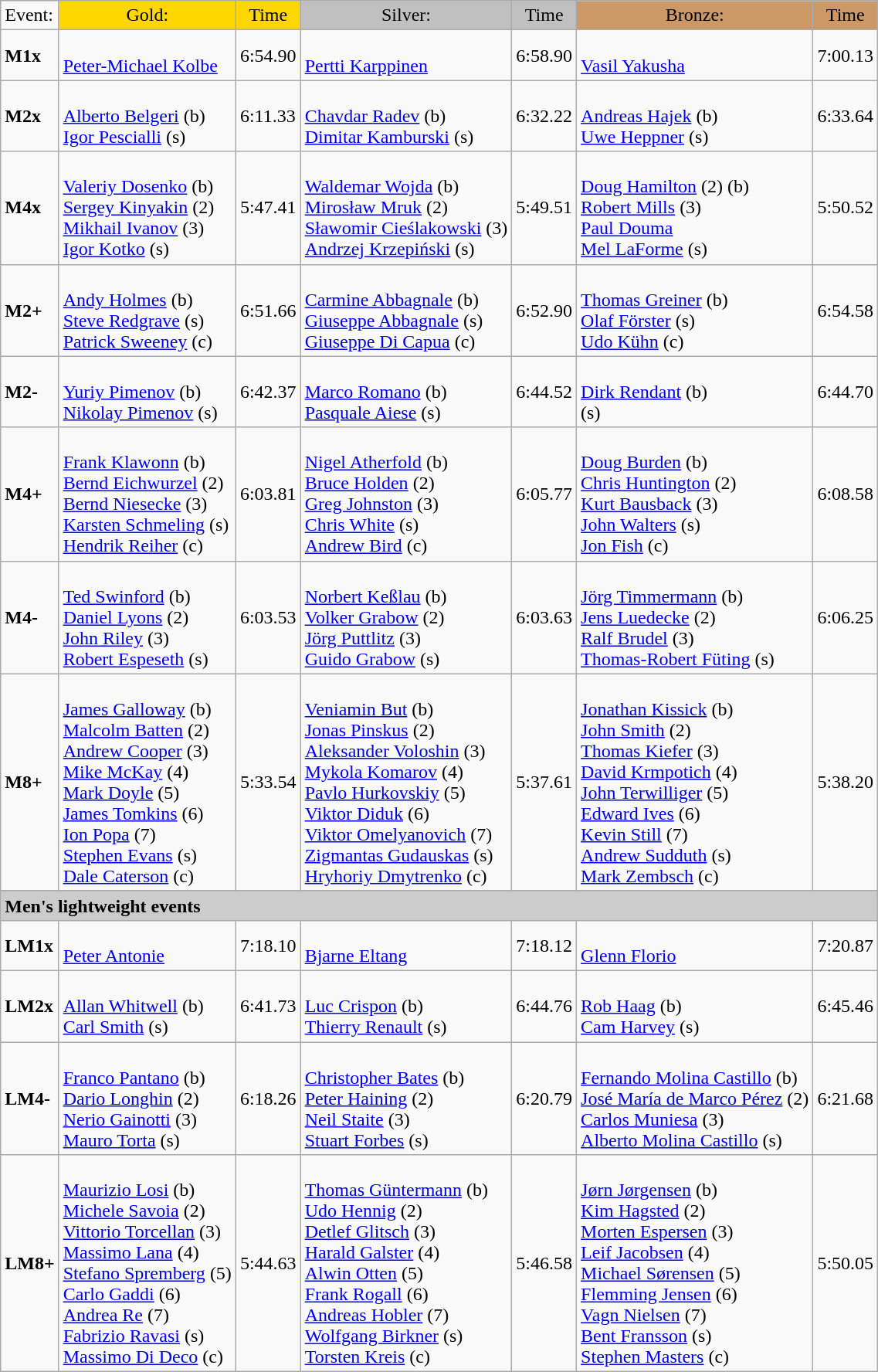<table class="wikitable">
<tr>
<td>Event:</td>
<td style="text-align:center;background-color:gold;">Gold:</td>
<td style="text-align:center;background-color:gold;">Time</td>
<td style="text-align:center;background-color:silver;">Silver:</td>
<td style="text-align:center;background-color:silver;">Time</td>
<td style="text-align:center;background-color:#CC9966;">Bronze:</td>
<td style="text-align:center;background-color:#CC9966;">Time</td>
</tr>
<tr>
<td><strong>M1x </strong></td>
<td> <br> <a href='#'>Peter-Michael Kolbe</a></td>
<td>6:54.90</td>
<td> <br> <a href='#'>Pertti Karppinen</a></td>
<td>6:58.90</td>
<td> <br> <a href='#'>Vasil Yakusha</a></td>
<td>7:00.13</td>
</tr>
<tr>
<td><strong>M2x</strong></td>
<td> <br> <a href='#'>Alberto Belgeri</a> (b) <br> <a href='#'>Igor Pescialli</a> (s)</td>
<td>6:11.33</td>
<td> <br> <a href='#'>Chavdar Radev</a> (b) <br> <a href='#'>Dimitar Kamburski</a> (s)</td>
<td>6:32.22</td>
<td> <br> <a href='#'>Andreas Hajek</a> (b) <br> <a href='#'>Uwe Heppner</a> (s)</td>
<td>6:33.64</td>
</tr>
<tr>
<td><strong>M4x</strong></td>
<td> <br> <a href='#'>Valeriy Dosenko</a> (b) <br> <a href='#'>Sergey Kinyakin</a> (2) <br> <a href='#'>Mikhail Ivanov</a> (3) <br> <a href='#'>Igor Kotko</a> (s)</td>
<td>5:47.41</td>
<td> <br> <a href='#'>Waldemar Wojda</a> (b) <br> <a href='#'>Mirosław Mruk</a> (2) <br> <a href='#'>Sławomir Cieślakowski</a> (3) <br> <a href='#'>Andrzej Krzepiński</a> (s)</td>
<td>5:49.51</td>
<td> <br> <a href='#'>Doug Hamilton</a> (2) (b) <br> <a href='#'>Robert Mills</a> (3) <br> <a href='#'>Paul Douma</a> <br> <a href='#'>Mel LaForme</a> (s)</td>
<td>5:50.52</td>
</tr>
<tr>
<td><strong>M2+</strong></td>
<td> <br> <a href='#'>Andy Holmes</a> (b) <br> <a href='#'>Steve Redgrave</a> (s) <br> <a href='#'>Patrick Sweeney</a> (c)</td>
<td>6:51.66</td>
<td> <br> <a href='#'>Carmine Abbagnale</a> (b) <br> <a href='#'>Giuseppe Abbagnale</a> (s) <br> <a href='#'>Giuseppe Di Capua</a> (c)</td>
<td>6:52.90</td>
<td> <br> <a href='#'>Thomas Greiner</a> (b) <br> <a href='#'>Olaf Förster</a> (s) <br> <a href='#'>Udo Kühn</a> (c)</td>
<td>6:54.58</td>
</tr>
<tr>
<td><strong>M2-</strong></td>
<td> <br> <a href='#'>Yuriy Pimenov</a> (b) <br> <a href='#'>Nikolay Pimenov</a> (s)</td>
<td>6:42.37</td>
<td> <br> <a href='#'>Marco Romano</a> (b) <br> <a href='#'>Pasquale Aiese</a> (s)</td>
<td>6:44.52</td>
<td> <br> <a href='#'>Dirk Rendant</a> (b) <br>  (s)</td>
<td>6:44.70</td>
</tr>
<tr>
<td><strong>M4+</strong></td>
<td> <br> <a href='#'>Frank Klawonn</a> (b) <br> <a href='#'>Bernd Eichwurzel</a> (2) <br> <a href='#'>Bernd Niesecke</a> (3) <br> <a href='#'>Karsten Schmeling</a> (s) <br> <a href='#'>Hendrik Reiher</a> (c)</td>
<td>6:03.81</td>
<td> <br> <a href='#'>Nigel Atherfold</a> (b) <br> <a href='#'>Bruce Holden</a> (2) <br> <a href='#'>Greg Johnston</a> (3) <br> <a href='#'>Chris White</a> (s) <br> <a href='#'>Andrew Bird</a> (c)</td>
<td>6:05.77</td>
<td> <br> <a href='#'>Doug Burden</a> (b) <br> <a href='#'>Chris Huntington</a> (2) <br> <a href='#'>Kurt Bausback</a> (3) <br> <a href='#'>John Walters</a> (s) <br> <a href='#'>Jon Fish</a> (c)</td>
<td>6:08.58</td>
</tr>
<tr>
<td><strong>M4-</strong></td>
<td> <br> <a href='#'>Ted Swinford</a> (b) <br> <a href='#'>Daniel Lyons</a> (2) <br> <a href='#'>John Riley</a> (3) <br> <a href='#'>Robert Espeseth</a> (s)</td>
<td>6:03.53</td>
<td> <br> <a href='#'>Norbert Keßlau</a> (b) <br> <a href='#'>Volker Grabow</a> (2) <br> <a href='#'>Jörg Puttlitz</a> (3) <br> <a href='#'>Guido Grabow</a> (s)</td>
<td>6:03.63</td>
<td> <br> <a href='#'>Jörg Timmermann</a> (b) <br> <a href='#'>Jens Luedecke</a> (2) <br> <a href='#'>Ralf Brudel</a> (3) <br> <a href='#'>Thomas-Robert Füting</a> (s)</td>
<td>6:06.25</td>
</tr>
<tr>
<td><strong>M8+</strong></td>
<td> <br> <a href='#'>James Galloway</a> (b) <br> <a href='#'>Malcolm Batten</a> (2) <br> <a href='#'>Andrew Cooper</a> (3) <br> <a href='#'>Mike McKay</a> (4) <br> <a href='#'>Mark Doyle</a> (5) <br> <a href='#'>James Tomkins</a> (6) <br> <a href='#'>Ion Popa</a> (7) <br> <a href='#'>Stephen Evans</a> (s) <br> <a href='#'>Dale Caterson</a> (c)</td>
<td>5:33.54</td>
<td> <br> <a href='#'>Veniamin But</a> (b) <br> <a href='#'>Jonas Pinskus</a> (2) <br> <a href='#'>Aleksander Voloshin</a> (3) <br> <a href='#'>Mykola Komarov</a> (4) <br> <a href='#'>Pavlo Hurkovskiy</a> (5) <br> <a href='#'>Viktor Diduk</a> (6) <br> <a href='#'>Viktor Omelyanovich</a> (7) <br> <a href='#'>Zigmantas Gudauskas</a> (s) <br> <a href='#'>Hryhoriy Dmytrenko</a> (c)</td>
<td>5:37.61</td>
<td> <br> <a href='#'>Jonathan Kissick</a> (b) <br> <a href='#'>John Smith</a> (2) <br> <a href='#'>Thomas Kiefer</a> (3) <br> <a href='#'>David Krmpotich</a> (4) <br> <a href='#'>John Terwilliger</a> (5) <br> <a href='#'>Edward Ives</a> (6) <br> <a href='#'>Kevin Still</a> (7) <br> <a href='#'>Andrew Sudduth</a> (s) <br> <a href='#'>Mark Zembsch</a> (c)</td>
<td>5:38.20</td>
</tr>
<tr>
</tr>
<tr bgcolor="#cccccc">
<td colspan=7><strong>Men's lightweight events</strong></td>
</tr>
<tr>
<td><strong>LM1x</strong></td>
<td> <br> <a href='#'>Peter Antonie</a></td>
<td>7:18.10</td>
<td> <br> <a href='#'>Bjarne Eltang</a></td>
<td>7:18.12</td>
<td> <br> <a href='#'>Glenn Florio</a></td>
<td>7:20.87</td>
</tr>
<tr>
<td><strong>LM2x</strong></td>
<td> <br> <a href='#'>Allan Whitwell</a> (b) <br> <a href='#'>Carl Smith</a> (s)</td>
<td>6:41.73</td>
<td> <br> <a href='#'>Luc Crispon</a> (b) <br> <a href='#'>Thierry Renault</a> (s)</td>
<td>6:44.76</td>
<td> <br> <a href='#'>Rob Haag</a> (b) <br> <a href='#'>Cam Harvey</a> (s)</td>
<td>6:45.46</td>
</tr>
<tr>
<td><strong>LM4-</strong></td>
<td> <br> <a href='#'>Franco Pantano</a> (b) <br> <a href='#'>Dario Longhin</a> (2) <br> <a href='#'>Nerio Gainotti</a> (3) <br> <a href='#'>Mauro Torta</a> (s)</td>
<td>6:18.26</td>
<td> <br> <a href='#'>Christopher Bates</a> (b) <br> <a href='#'>Peter Haining</a> (2) <br> <a href='#'>Neil Staite</a> (3) <br> <a href='#'>Stuart Forbes</a> (s)</td>
<td>6:20.79</td>
<td> <br> <a href='#'>Fernando Molina Castillo</a> (b) <br> <a href='#'>José María de Marco Pérez</a> (2) <br> <a href='#'>Carlos Muniesa</a> (3) <br> <a href='#'>Alberto Molina Castillo</a> (s)</td>
<td>6:21.68</td>
</tr>
<tr>
<td><strong>LM8+</strong></td>
<td> <br> <a href='#'>Maurizio Losi</a> (b) <br> <a href='#'>Michele Savoia</a> (2) <br> <a href='#'>Vittorio Torcellan</a> (3) <br> <a href='#'>Massimo Lana</a> (4) <br> <a href='#'>Stefano Spremberg</a> (5) <br> <a href='#'>Carlo Gaddi</a> (6) <br> <a href='#'>Andrea Re</a> (7) <br> <a href='#'>Fabrizio Ravasi</a> (s) <br> <a href='#'>Massimo Di Deco</a> (c)</td>
<td>5:44.63</td>
<td> <br> <a href='#'>Thomas Güntermann</a> (b) <br> <a href='#'>Udo Hennig</a> (2) <br> <a href='#'>Detlef Glitsch</a> (3) <br> <a href='#'>Harald Galster</a> (4) <br> <a href='#'>Alwin Otten</a> (5) <br> <a href='#'>Frank Rogall</a> (6) <br> <a href='#'>Andreas Hobler</a> (7) <br> <a href='#'>Wolfgang Birkner</a> (s) <br> <a href='#'>Torsten Kreis</a> (c)</td>
<td>5:46.58</td>
<td> <br> <a href='#'>Jørn Jørgensen</a> (b) <br> <a href='#'>Kim Hagsted</a> (2) <br> <a href='#'>Morten Espersen</a> (3) <br> <a href='#'>Leif Jacobsen</a> (4) <br> <a href='#'>Michael Sørensen</a> (5) <br> <a href='#'>Flemming Jensen</a> (6) <br> <a href='#'>Vagn Nielsen</a> (7) <br> <a href='#'>Bent Fransson</a> (s) <br> <a href='#'>Stephen Masters</a> (c)</td>
<td>5:50.05</td>
</tr>
</table>
